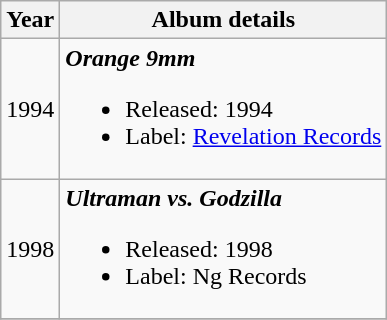<table class="wikitable">
<tr>
<th>Year</th>
<th>Album details</th>
</tr>
<tr>
<td>1994</td>
<td><strong><em>Orange 9mm</em></strong><br><ul><li>Released: 1994</li><li>Label: <a href='#'>Revelation Records</a></li></ul></td>
</tr>
<tr>
<td>1998</td>
<td><strong><em>Ultraman vs. Godzilla</em></strong><br><ul><li>Released: 1998</li><li>Label: Ng Records</li></ul></td>
</tr>
<tr>
</tr>
</table>
